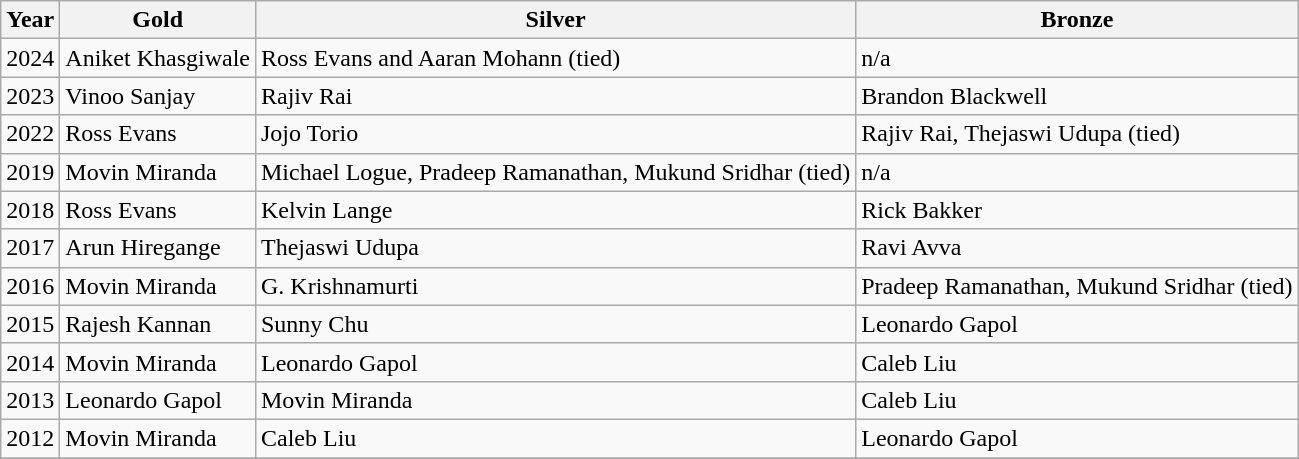<table class="wikitable" border="1">
<tr>
<th>Year</th>
<th>Gold</th>
<th>Silver</th>
<th>Bronze</th>
</tr>
<tr>
<td>2024</td>
<td> Aniket Khasgiwale</td>
<td> Ross Evans and Aaran Mohann (tied)</td>
<td>n/a</td>
</tr>
<tr>
<td>2023</td>
<td> Vinoo Sanjay</td>
<td> Rajiv Rai</td>
<td> Brandon Blackwell</td>
</tr>
<tr>
<td>2022</td>
<td> Ross Evans</td>
<td> Jojo Torio</td>
<td> Rajiv Rai,  Thejaswi Udupa (tied)</td>
</tr>
<tr>
<td>2019</td>
<td> Movin Miranda</td>
<td> Michael Logue,  Pradeep Ramanathan,  Mukund Sridhar (tied)</td>
<td>n/a</td>
</tr>
<tr>
<td>2018</td>
<td> Ross Evans</td>
<td> Kelvin Lange</td>
<td> Rick Bakker</td>
</tr>
<tr>
<td>2017</td>
<td> Arun Hiregange</td>
<td> Thejaswi Udupa</td>
<td> Ravi Avva</td>
</tr>
<tr>
<td>2016</td>
<td> Movin Miranda</td>
<td> G. Krishnamurti</td>
<td> Pradeep Ramanathan,   Mukund Sridhar (tied)</td>
</tr>
<tr>
<td>2015</td>
<td> Rajesh Kannan</td>
<td> Sunny Chu</td>
<td> Leonardo Gapol</td>
</tr>
<tr>
<td>2014</td>
<td> Movin Miranda</td>
<td> Leonardo Gapol</td>
<td> Caleb Liu</td>
</tr>
<tr>
<td>2013</td>
<td> Leonardo Gapol</td>
<td> Movin Miranda</td>
<td> Caleb Liu</td>
</tr>
<tr>
<td>2012</td>
<td> Movin Miranda</td>
<td> Caleb Liu</td>
<td> Leonardo Gapol</td>
</tr>
<tr>
</tr>
</table>
